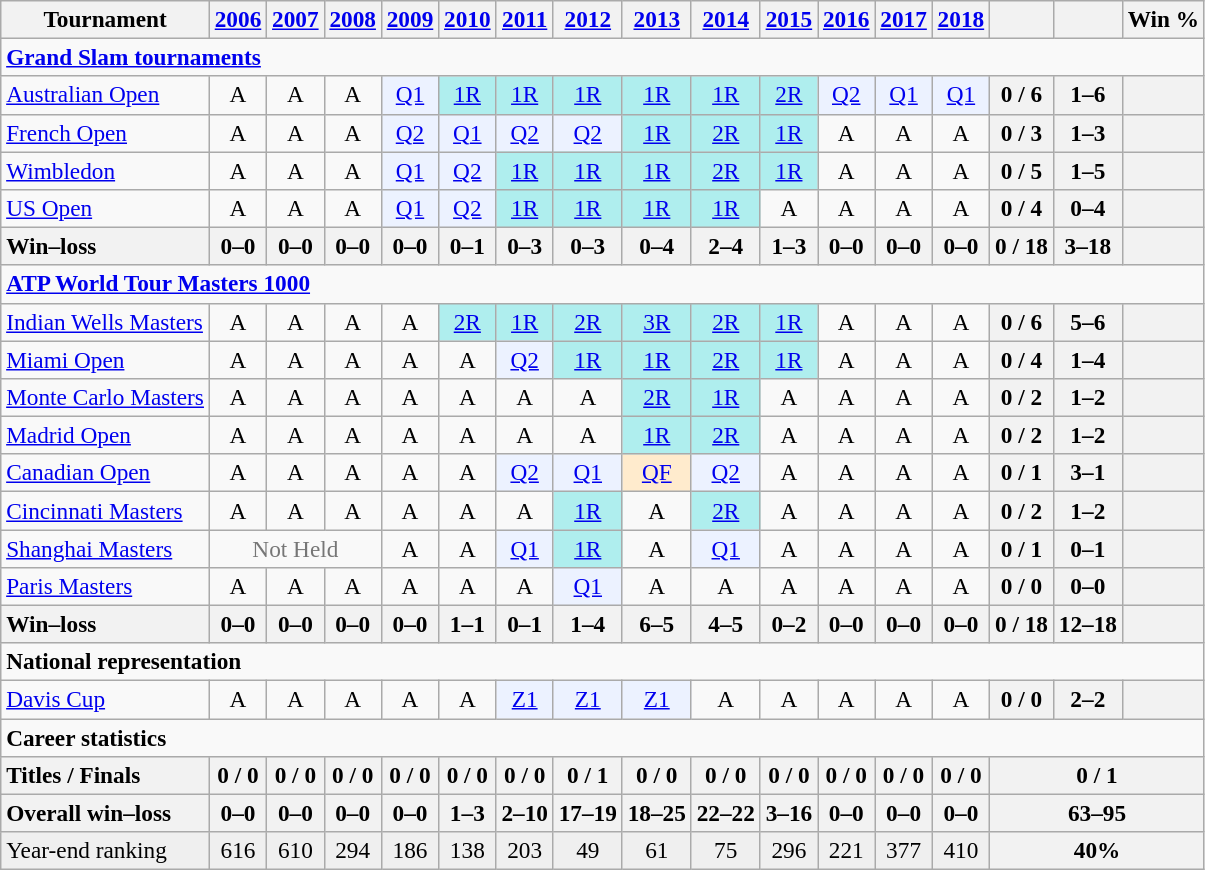<table class=wikitable style=text-align:center;font-size:97%>
<tr>
<th>Tournament</th>
<th><a href='#'>2006</a></th>
<th><a href='#'>2007</a></th>
<th><a href='#'>2008</a></th>
<th><a href='#'>2009</a></th>
<th><a href='#'>2010</a></th>
<th><a href='#'>2011</a></th>
<th><a href='#'>2012</a></th>
<th><a href='#'>2013</a></th>
<th><a href='#'>2014</a></th>
<th><a href='#'>2015</a></th>
<th><a href='#'>2016</a></th>
<th><a href='#'>2017</a></th>
<th><a href='#'>2018</a></th>
<th></th>
<th></th>
<th>Win %</th>
</tr>
<tr>
<td colspan="17" align="left"><strong><a href='#'>Grand Slam tournaments</a></strong></td>
</tr>
<tr>
<td align=left><a href='#'>Australian Open</a></td>
<td>A</td>
<td>A</td>
<td>A</td>
<td bgcolor=ecf2ff><a href='#'>Q1</a></td>
<td bgcolor=afeeee><a href='#'>1R</a></td>
<td bgcolor=afeeee><a href='#'>1R</a></td>
<td bgcolor=afeeee><a href='#'>1R</a></td>
<td bgcolor=afeeee><a href='#'>1R</a></td>
<td bgcolor=afeeee><a href='#'>1R</a></td>
<td bgcolor=afeeee><a href='#'>2R</a></td>
<td bgcolor=ecf2ff><a href='#'>Q2</a></td>
<td bgcolor=ecf2ff><a href='#'>Q1</a></td>
<td bgcolor=ecf2ff><a href='#'>Q1</a></td>
<th>0 / 6</th>
<th>1–6</th>
<th></th>
</tr>
<tr>
<td align=left><a href='#'>French Open</a></td>
<td>A</td>
<td>A</td>
<td>A</td>
<td bgcolor=ecf2ff><a href='#'>Q2</a></td>
<td bgcolor=ecf2ff><a href='#'>Q1</a></td>
<td bgcolor=ecf2ff><a href='#'>Q2</a></td>
<td bgcolor=ecf2ff><a href='#'>Q2</a></td>
<td bgcolor=afeeee><a href='#'>1R</a></td>
<td bgcolor=afeeee><a href='#'>2R</a></td>
<td bgcolor=afeeee><a href='#'>1R</a></td>
<td>A</td>
<td>A</td>
<td>A</td>
<th>0 / 3</th>
<th>1–3</th>
<th></th>
</tr>
<tr>
<td align=left><a href='#'>Wimbledon</a></td>
<td>A</td>
<td>A</td>
<td>A</td>
<td bgcolor=ecf2ff><a href='#'>Q1</a></td>
<td bgcolor=ecf2ff><a href='#'>Q2</a></td>
<td bgcolor=afeeee><a href='#'>1R</a></td>
<td bgcolor=afeeee><a href='#'>1R</a></td>
<td bgcolor=afeeee><a href='#'>1R</a></td>
<td bgcolor=afeeee><a href='#'>2R</a></td>
<td bgcolor=afeeee><a href='#'>1R</a></td>
<td>A</td>
<td>A</td>
<td>A</td>
<th>0 / 5</th>
<th>1–5</th>
<th></th>
</tr>
<tr>
<td align=left><a href='#'>US Open</a></td>
<td>A</td>
<td>A</td>
<td>A</td>
<td bgcolor=ecf2ff><a href='#'>Q1</a></td>
<td bgcolor=ecf2ff><a href='#'>Q2</a></td>
<td bgcolor=afeeee><a href='#'>1R</a></td>
<td bgcolor=afeeee><a href='#'>1R</a></td>
<td bgcolor=afeeee><a href='#'>1R</a></td>
<td bgcolor=afeeee><a href='#'>1R</a></td>
<td>A</td>
<td>A</td>
<td>A</td>
<td>A</td>
<th>0 / 4</th>
<th>0–4</th>
<th></th>
</tr>
<tr>
<th style=text-align:left>Win–loss</th>
<th>0–0</th>
<th>0–0</th>
<th>0–0</th>
<th>0–0</th>
<th>0–1</th>
<th>0–3</th>
<th>0–3</th>
<th>0–4</th>
<th>2–4</th>
<th>1–3</th>
<th>0–0</th>
<th>0–0</th>
<th>0–0</th>
<th>0 / 18</th>
<th>3–18</th>
<th></th>
</tr>
<tr>
<td colspan="17" align="left"><strong><a href='#'>ATP World Tour Masters 1000</a></strong></td>
</tr>
<tr>
<td align=left><a href='#'>Indian Wells Masters</a></td>
<td>A</td>
<td>A</td>
<td>A</td>
<td>A</td>
<td bgcolor=afeeee><a href='#'>2R</a></td>
<td bgcolor=afeeee><a href='#'>1R</a></td>
<td bgcolor=afeeee><a href='#'>2R</a></td>
<td bgcolor=afeeee><a href='#'>3R</a></td>
<td bgcolor=afeeee><a href='#'>2R</a></td>
<td bgcolor=afeeee><a href='#'>1R</a></td>
<td>A</td>
<td>A</td>
<td>A</td>
<th>0 / 6</th>
<th>5–6</th>
<th></th>
</tr>
<tr>
<td align=left><a href='#'>Miami Open</a></td>
<td>A</td>
<td>A</td>
<td>A</td>
<td>A</td>
<td>A</td>
<td bgcolor=ecf2ff><a href='#'>Q2</a></td>
<td bgcolor=afeeee><a href='#'>1R</a></td>
<td bgcolor=afeeee><a href='#'>1R</a></td>
<td bgcolor=afeeee><a href='#'>2R</a></td>
<td bgcolor=afeeee><a href='#'>1R</a></td>
<td>A</td>
<td>A</td>
<td>A</td>
<th>0 / 4</th>
<th>1–4</th>
<th></th>
</tr>
<tr>
<td align=left><a href='#'>Monte Carlo Masters</a></td>
<td>A</td>
<td>A</td>
<td>A</td>
<td>A</td>
<td>A</td>
<td>A</td>
<td>A</td>
<td bgcolor=afeeee><a href='#'>2R</a></td>
<td bgcolor=afeeee><a href='#'>1R</a></td>
<td>A</td>
<td>A</td>
<td>A</td>
<td>A</td>
<th>0 / 2</th>
<th>1–2</th>
<th></th>
</tr>
<tr>
<td align=left><a href='#'>Madrid Open</a></td>
<td>A</td>
<td>A</td>
<td>A</td>
<td>A</td>
<td>A</td>
<td>A</td>
<td>A</td>
<td bgcolor=afeeee><a href='#'>1R</a></td>
<td bgcolor=afeeee><a href='#'>2R</a></td>
<td>A</td>
<td>A</td>
<td>A</td>
<td>A</td>
<th>0 / 2</th>
<th>1–2</th>
<th></th>
</tr>
<tr>
<td align=left><a href='#'>Canadian Open</a></td>
<td>A</td>
<td>A</td>
<td>A</td>
<td>A</td>
<td>A</td>
<td bgcolor=ecf2ff><a href='#'>Q2</a></td>
<td bgcolor=ecf2ff><a href='#'>Q1</a></td>
<td bgcolor=ffebcd><a href='#'>QF</a></td>
<td bgcolor=ecf2ff><a href='#'>Q2</a></td>
<td>A</td>
<td>A</td>
<td>A</td>
<td>A</td>
<th>0 / 1</th>
<th>3–1</th>
<th></th>
</tr>
<tr>
<td align=left><a href='#'>Cincinnati Masters</a></td>
<td>A</td>
<td>A</td>
<td>A</td>
<td>A</td>
<td>A</td>
<td>A</td>
<td bgcolor=afeeee><a href='#'>1R</a></td>
<td>A</td>
<td bgcolor=afeeee><a href='#'>2R</a></td>
<td>A</td>
<td>A</td>
<td>A</td>
<td>A</td>
<th>0 / 2</th>
<th>1–2</th>
<th></th>
</tr>
<tr>
<td align=left><a href='#'>Shanghai Masters</a></td>
<td style="color:#767676" colspan=3>Not Held</td>
<td>A</td>
<td>A</td>
<td bgcolor=ecf2ff><a href='#'>Q1</a></td>
<td bgcolor=afeeee><a href='#'>1R</a></td>
<td>A</td>
<td bgcolor=ecf2ff><a href='#'>Q1</a></td>
<td>A</td>
<td>A</td>
<td>A</td>
<td>A</td>
<th>0 / 1</th>
<th>0–1</th>
<th></th>
</tr>
<tr>
<td align=left><a href='#'>Paris Masters</a></td>
<td>A</td>
<td>A</td>
<td>A</td>
<td>A</td>
<td>A</td>
<td>A</td>
<td bgcolor=ecf2ff><a href='#'>Q1</a></td>
<td>A</td>
<td>A</td>
<td>A</td>
<td>A</td>
<td>A</td>
<td>A</td>
<th>0 / 0</th>
<th>0–0</th>
<th></th>
</tr>
<tr>
<th style=text-align:left>Win–loss</th>
<th>0–0</th>
<th>0–0</th>
<th>0–0</th>
<th>0–0</th>
<th>1–1</th>
<th>0–1</th>
<th>1–4</th>
<th>6–5</th>
<th>4–5</th>
<th>0–2</th>
<th>0–0</th>
<th>0–0</th>
<th>0–0</th>
<th>0 / 18</th>
<th>12–18</th>
<th></th>
</tr>
<tr>
<td colspan="17" align="left"><strong>National representation</strong></td>
</tr>
<tr>
<td align=left><a href='#'>Davis Cup</a></td>
<td>A</td>
<td>A</td>
<td>A</td>
<td>A</td>
<td>A</td>
<td bgcolor=ecf2ff><a href='#'>Z1</a></td>
<td bgcolor=ecf2ff><a href='#'>Z1</a></td>
<td bgcolor=ecf2ff><a href='#'>Z1</a></td>
<td>A</td>
<td>A</td>
<td>A</td>
<td>A</td>
<td>A</td>
<th>0 / 0</th>
<th>2–2</th>
<th></th>
</tr>
<tr>
<td colspan="17" align="left"><strong>Career statistics</strong></td>
</tr>
<tr>
<th style=text-align:left>Titles / Finals</th>
<th>0 / 0</th>
<th>0 / 0</th>
<th>0 / 0</th>
<th>0 / 0</th>
<th>0 / 0</th>
<th>0 / 0</th>
<th>0 / 1</th>
<th>0 / 0</th>
<th>0 / 0</th>
<th>0 / 0</th>
<th>0 / 0</th>
<th>0 / 0</th>
<th>0 / 0</th>
<th colspan=3>0 / 1</th>
</tr>
<tr>
<th style=text-align:left>Overall win–loss</th>
<th>0–0</th>
<th>0–0</th>
<th>0–0</th>
<th>0–0</th>
<th>1–3</th>
<th>2–10</th>
<th>17–19</th>
<th>18–25</th>
<th>22–22</th>
<th>3–16</th>
<th>0–0</th>
<th>0–0</th>
<th>0–0</th>
<th colspan=3>63–95</th>
</tr>
<tr bgcolor=efefef>
<td align=left>Year-end ranking</td>
<td>616</td>
<td>610</td>
<td>294</td>
<td>186</td>
<td>138</td>
<td>203</td>
<td>49</td>
<td>61</td>
<td>75</td>
<td>296</td>
<td>221</td>
<td>377</td>
<td>410</td>
<th colspan=3>40%</th>
</tr>
</table>
